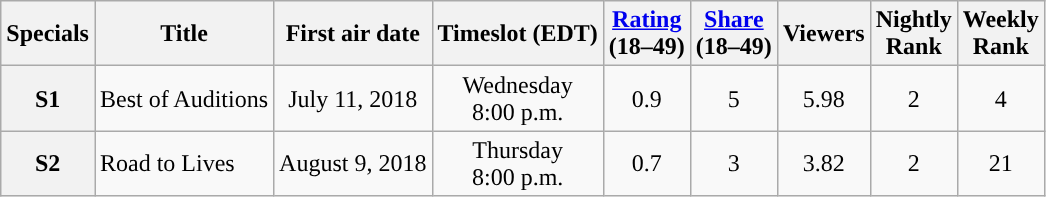<table class="wikitable" style="text-align:center">
<tr>
<th>Specials</th>
<th>Title</th>
<th>First air date</th>
<th>Timeslot (EDT)</th>
<th><a href='#'>Rating</a><br>(18–49)</th>
<th><a href='#'>Share</a><br>(18–49)</th>
<th>Viewers<br></th>
<th>Nightly<br>Rank</th>
<th>Weekly<br>Rank</th>
</tr>
<tr>
<th>S1</th>
<td style="text-align:left;">Best of Auditions</td>
<td>July 11, 2018</td>
<td>Wednesday<br>8:00 p.m.</td>
<td>0.9</td>
<td>5</td>
<td>5.98</td>
<td>2</td>
<td>4</td>
</tr>
<tr>
<th>S2</th>
<td style="text-align:left;">Road to Lives</td>
<td>August 9, 2018</td>
<td>Thursday<br>8:00 p.m.</td>
<td>0.7</td>
<td>3</td>
<td>3.82</td>
<td>2</td>
<td>21</td>
</tr>
</table>
